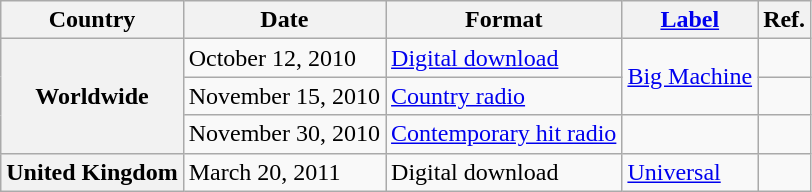<table class="wikitable plainrowheaders">
<tr>
<th scope="col">Country</th>
<th scope="col">Date</th>
<th scope="col">Format</th>
<th scope="col"><a href='#'>Label</a></th>
<th scope="col">Ref.</th>
</tr>
<tr>
<th rowspan="3" scope="row">Worldwide</th>
<td>October 12, 2010</td>
<td><a href='#'>Digital download</a></td>
<td rowspan="2"><a href='#'>Big Machine</a></td>
<td style="text-align:center;"></td>
</tr>
<tr>
<td>November 15, 2010</td>
<td><a href='#'>Country radio</a></td>
<td style="text-align:center;"></td>
</tr>
<tr>
<td>November 30, 2010</td>
<td><a href='#'>Contemporary hit radio</a></td>
<td></td>
<td style="text-align:center;"></td>
</tr>
<tr>
<th scope="row">United Kingdom</th>
<td>March 20, 2011</td>
<td>Digital download</td>
<td><a href='#'>Universal</a></td>
<td style="text-align:center;"></td>
</tr>
</table>
